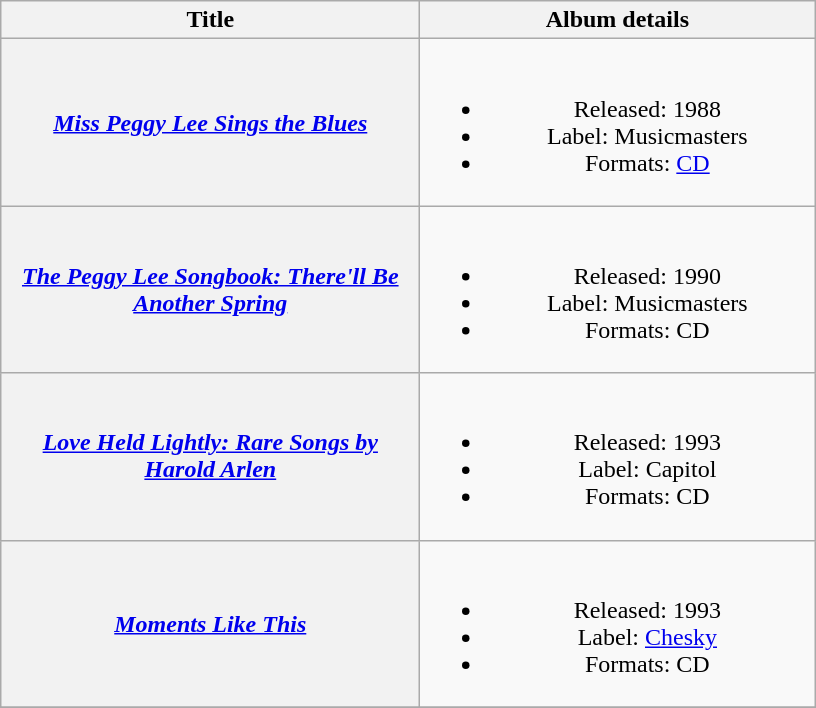<table class="wikitable plainrowheaders" style="text-align:center;">
<tr>
<th scope="col" style="width:17em;">Title</th>
<th scope="col" style="width:16em;">Album details</th>
</tr>
<tr>
<th scope="row"><em><a href='#'>Miss Peggy Lee Sings the Blues</a></em></th>
<td><br><ul><li>Released: 1988</li><li>Label: Musicmasters</li><li>Formats: <a href='#'>CD</a></li></ul></td>
</tr>
<tr>
<th scope="row"><em><a href='#'>The Peggy Lee Songbook: There'll Be Another Spring</a></em></th>
<td><br><ul><li>Released: 1990</li><li>Label: Musicmasters</li><li>Formats: CD</li></ul></td>
</tr>
<tr>
<th scope="row"><em><a href='#'>Love Held Lightly: Rare Songs by Harold Arlen</a></em></th>
<td><br><ul><li>Released: 1993</li><li>Label: Capitol</li><li>Formats: CD</li></ul></td>
</tr>
<tr>
<th scope="row"><em><a href='#'>Moments Like This</a></em></th>
<td><br><ul><li>Released: 1993</li><li>Label: <a href='#'>Chesky</a></li><li>Formats: CD</li></ul></td>
</tr>
<tr>
</tr>
</table>
